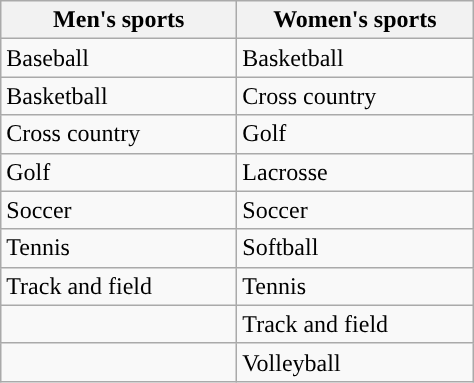<table class="wikitable"; style= "text-align: ">
<tr>
<th width=150px>Men's sports</th>
<th width=150px>Women's sports</th>
</tr>
<tr>
<td>Baseball</td>
<td>Basketball</td>
</tr>
<tr>
<td>Basketball</td>
<td>Cross country</td>
</tr>
<tr>
<td>Cross country</td>
<td>Golf</td>
</tr>
<tr>
<td>Golf</td>
<td>Lacrosse</td>
</tr>
<tr>
<td>Soccer</td>
<td>Soccer</td>
</tr>
<tr>
<td>Tennis</td>
<td>Softball</td>
</tr>
<tr>
<td>Track and field</td>
<td>Tennis</td>
</tr>
<tr>
<td></td>
<td>Track and field</td>
</tr>
<tr>
<td></td>
<td>Volleyball</td>
</tr>
</table>
